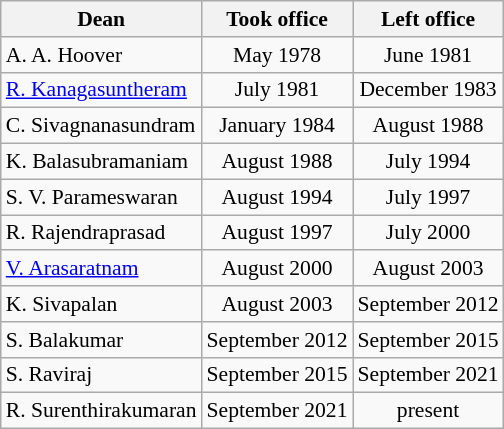<table class="wikitable floatright" border="1" style="text-align:center; font-size:90%">
<tr>
<th>Dean</th>
<th>Took office</th>
<th>Left office</th>
</tr>
<tr>
<td align=left>A. A. Hoover</td>
<td>May 1978</td>
<td>June 1981</td>
</tr>
<tr>
<td align=left><a href='#'>R. Kanagasuntheram</a></td>
<td>July 1981</td>
<td>December 1983</td>
</tr>
<tr>
<td align=left>C. Sivagnanasundram</td>
<td>January 1984</td>
<td>August 1988</td>
</tr>
<tr>
<td align=left>K. Balasubramaniam</td>
<td>August 1988</td>
<td>July 1994</td>
</tr>
<tr>
<td align=left>S. V. Parameswaran</td>
<td>August 1994</td>
<td>July 1997</td>
</tr>
<tr>
<td align=left>R. Rajendraprasad</td>
<td>August 1997</td>
<td>July 2000</td>
</tr>
<tr>
<td align=left><a href='#'>V. Arasaratnam</a></td>
<td>August 2000</td>
<td>August 2003</td>
</tr>
<tr>
<td align=left>K. Sivapalan</td>
<td>August 2003</td>
<td>September 2012</td>
</tr>
<tr>
<td align=left>S. Balakumar</td>
<td>September 2012</td>
<td>September 2015</td>
</tr>
<tr>
<td align=left>S. Raviraj</td>
<td>September 2015</td>
<td>September 2021</td>
</tr>
<tr>
<td align=left>R. Surenthirakumaran</td>
<td>September 2021</td>
<td>present</td>
</tr>
</table>
